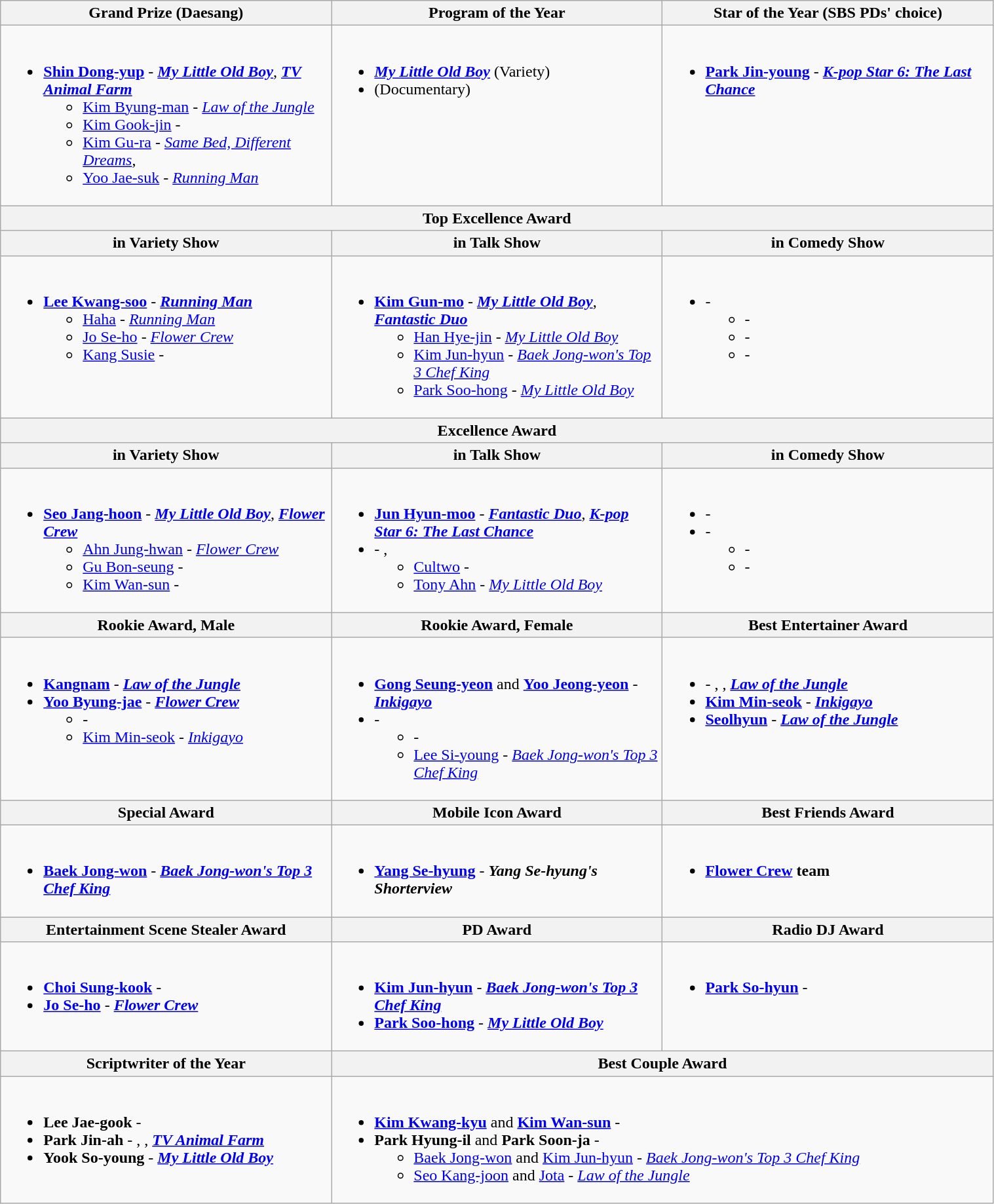<table class="wikitable" style="width:80%;">
<tr>
<th width="30%">Grand Prize (Daesang)</th>
<th width="30%">Program of the Year</th>
<th width="30%">Star of the Year (SBS PDs' choice)</th>
</tr>
<tr>
<td valign="top"><br><ul><li><strong><a href='#'>Shin Dong-yup</a></strong> - <strong><em><a href='#'>My Little Old Boy</a></em></strong>, <strong><em><a href='#'>TV Animal Farm</a></em></strong><ul><li><a href='#'>Kim Byung-man</a> - <em><a href='#'>Law of the Jungle</a></em></li><li><a href='#'>Kim Gook-jin</a> - <em></em></li><li><a href='#'>Kim Gu-ra</a> - <em><a href='#'>Same Bed, Different Dreams</a></em>, <em></em></li><li><a href='#'>Yoo Jae-suk</a> - <em><a href='#'>Running Man</a></em></li></ul></li></ul></td>
<td valign="top"><br><ul><li><strong><em><a href='#'>My Little Old Boy</a></em></strong> (Variety)</li><li><strong><em></em></strong> (Documentary)</li></ul></td>
<td valign="top"><br><ul><li><strong><a href='#'>Park Jin-young</a></strong> - <strong><em><a href='#'>K-pop Star 6: The Last Chance</a></em></strong></li></ul></td>
</tr>
<tr>
<th colspan=3>Top Excellence Award</th>
</tr>
<tr>
<th>in Variety Show</th>
<th>in Talk Show</th>
<th>in Comedy Show</th>
</tr>
<tr>
<td valign="top"><br><ul><li><strong><a href='#'>Lee Kwang-soo</a></strong> - <strong><em><a href='#'>Running Man</a></em></strong><ul><li><a href='#'>Haha</a> - <em><a href='#'>Running Man</a></em></li><li><a href='#'>Jo Se-ho</a> - <em><a href='#'>Flower Crew</a></em></li><li><a href='#'>Kang Susie</a> - <em></em></li></ul></li></ul></td>
<td valign="top"><br><ul><li><strong><a href='#'>Kim Gun-mo</a></strong> - <strong><em><a href='#'>My Little Old Boy</a></em></strong>, <strong><em><a href='#'>Fantastic Duo</a></em></strong><ul><li><a href='#'>Han Hye-jin</a> - <em><a href='#'>My Little Old Boy</a></em></li><li><a href='#'>Kim Jun-hyun</a> - <em><a href='#'>Baek Jong-won's Top 3 Chef King</a></em></li><li><a href='#'>Park Soo-hong</a> - <em><a href='#'>My Little Old Boy</a></em></li></ul></li></ul></td>
<td valign="top"><br><ul><li><strong></strong> - <strong><em></em></strong><ul><li> - <em></em></li><li> - <em></em></li><li> - <em></em></li></ul></li></ul></td>
</tr>
<tr>
<th colspan=3>Excellence Award</th>
</tr>
<tr>
<th>in Variety Show</th>
<th>in Talk Show</th>
<th>in Comedy Show</th>
</tr>
<tr>
<td valign="top"><br><ul><li><strong><a href='#'>Seo Jang-hoon</a></strong> - <strong><em><a href='#'>My Little Old Boy</a></em></strong>, <strong><em><a href='#'>Flower Crew</a></em></strong><ul><li><a href='#'>Ahn Jung-hwan</a> - <em><a href='#'>Flower Crew</a></em></li><li><a href='#'>Gu Bon-seung</a> - <em></em></li><li><a href='#'>Kim Wan-sun</a> - <em></em></li></ul></li></ul></td>
<td valign="top"><br><ul><li><strong><a href='#'>Jun Hyun-moo</a></strong> - <strong><em><a href='#'>Fantastic Duo</a></em></strong>, <strong><em><a href='#'>K-pop Star 6: The Last Chance</a></em></strong></li><li><strong></strong> - <strong><em></em></strong>, <strong><em></em></strong><ul><li><a href='#'>Cultwo</a> - <em></em></li><li><a href='#'>Tony Ahn</a> - <em><a href='#'>My Little Old Boy</a></em></li></ul></li></ul></td>
<td valign="top"><br><ul><li><strong></strong> - <strong><em></em></strong></li><li><strong></strong> - <strong><em></em></strong><ul><li> - <em></em></li><li> - <em></em></li></ul></li></ul></td>
</tr>
<tr>
<th>Rookie Award, Male</th>
<th>Rookie Award, Female</th>
<th>Best Entertainer Award</th>
</tr>
<tr>
<td valign="top"><br><ul><li><strong><a href='#'>Kangnam</a></strong> - <strong><em><a href='#'>Law of the Jungle</a></em></strong></li><li><strong><a href='#'>Yoo Byung-jae</a></strong> - <strong><em><a href='#'>Flower Crew</a></em></strong><ul><li> - <em></em></li><li><a href='#'>Kim Min-seok</a> - <em><a href='#'>Inkigayo</a></em></li></ul></li></ul></td>
<td valign="top"><br><ul><li><strong><a href='#'>Gong Seung-yeon</a></strong> and <strong><a href='#'>Yoo Jeong-yeon</a></strong> - <strong><em><a href='#'>Inkigayo</a></em></strong></li><li><strong></strong> - <strong><em></em></strong><ul><li> - <em></em></li><li><a href='#'>Lee Si-young</a> - <em><a href='#'>Baek Jong-won's Top 3 Chef King</a></em></li></ul></li></ul></td>
<td valign="top"><br><ul><li><strong></strong> - <strong><em></em></strong>, <strong><em></em></strong>, <strong><em><a href='#'>Law of the Jungle</a></em></strong></li><li><strong><a href='#'>Kim Min-seok</a></strong> - <strong><em><a href='#'>Inkigayo</a></em></strong></li><li><strong><a href='#'>Seolhyun</a></strong> - <strong><em><a href='#'>Law of the Jungle</a></em></strong></li></ul></td>
</tr>
<tr>
<th>Special Award</th>
<th>Mobile Icon Award</th>
<th>Best Friends Award</th>
</tr>
<tr>
<td valign="top"><br><ul><li><strong><a href='#'>Baek Jong-won</a></strong> - <strong><em><a href='#'>Baek Jong-won's Top 3 Chef King</a></em></strong></li></ul></td>
<td valign="top"><br><ul><li><strong><a href='#'>Yang Se-hyung</a></strong> - <strong><em>Yang Se-hyung's Shorterview</em></strong></li></ul></td>
<td valign="top"><br><ul><li><strong><a href='#'>Flower Crew</a> team</strong></li></ul></td>
</tr>
<tr>
<th>Entertainment Scene Stealer Award</th>
<th>PD Award</th>
<th>Radio DJ Award</th>
</tr>
<tr>
<td valign="top"><br><ul><li><strong><a href='#'>Choi Sung-kook</a></strong> - <strong><em></em></strong></li><li><strong><a href='#'>Jo Se-ho</a></strong> - <strong><em><a href='#'>Flower Crew</a></em></strong></li></ul></td>
<td valign="top"><br><ul><li><strong><a href='#'>Kim Jun-hyun</a></strong> - <strong><em><a href='#'>Baek Jong-won's Top 3 Chef King</a></em></strong></li><li><strong><a href='#'>Park Soo-hong</a></strong> - <strong><em><a href='#'>My Little Old Boy</a></em></strong></li></ul></td>
<td valign="top"><br><ul><li><strong><a href='#'>Park So-hyun</a></strong> - <strong><em></em></strong></li></ul></td>
</tr>
<tr>
<th>Scriptwriter of the Year</th>
<th colspan=2>Best Couple Award</th>
</tr>
<tr>
<td valign="top"><br><ul><li><strong>Lee Jae-gook</strong> - <strong><em></em></strong></li><li><strong>Park Jin-ah</strong> - <strong><em></em></strong>, <strong><em></em></strong>, <strong><em><a href='#'>TV Animal Farm</a></em></strong></li><li><strong>Yook So-young</strong> - <strong><em><a href='#'>My Little Old Boy</a></em></strong></li></ul></td>
<td colspan=2 valign="top"><br><ul><li><strong><a href='#'>Kim Kwang-kyu</a></strong> and <strong><a href='#'>Kim Wan-sun</a></strong> - <strong><em></em></strong></li><li><strong>Park Hyung-il</strong> and <strong>Park Soon-ja</strong> - <strong><em></em></strong><ul><li><a href='#'>Baek Jong-won</a> and <a href='#'>Kim Jun-hyun</a> - <em><a href='#'>Baek Jong-won's Top 3 Chef King</a></em></li><li><a href='#'>Seo Kang-joon</a> and <a href='#'>Jota</a> - <em><a href='#'>Law of the Jungle</a></em></li></ul></li></ul></td>
</tr>
</table>
